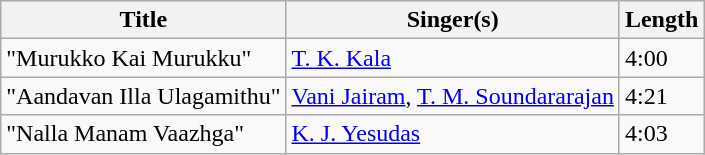<table class="wikitable">
<tr>
<th>Title</th>
<th>Singer(s)</th>
<th>Length</th>
</tr>
<tr>
<td>"Murukko Kai Murukku"</td>
<td><a href='#'>T. K. Kala</a></td>
<td>4:00</td>
</tr>
<tr>
<td>"Aandavan Illa Ulagamithu"</td>
<td><a href='#'>Vani Jairam</a>, <a href='#'>T. M. Soundararajan</a></td>
<td>4:21</td>
</tr>
<tr>
<td>"Nalla Manam Vaazhga"</td>
<td><a href='#'>K. J. Yesudas</a></td>
<td>4:03</td>
</tr>
</table>
